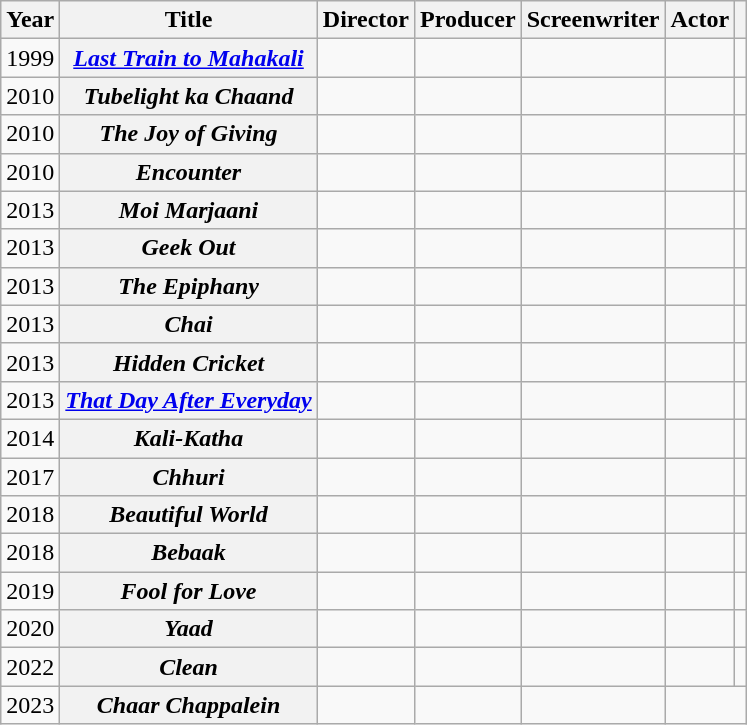<table class="wikitable plainrowheaders sortable" style="margin-right: 0;">
<tr>
<th scope="col">Year</th>
<th scope="col">Title</th>
<th>Director</th>
<th>Producer</th>
<th>Screenwriter</th>
<th>Actor</th>
<th scope="col" class="unsortable"></th>
</tr>
<tr>
<td>1999</td>
<th scope="row" style="text-align:center;"><em><a href='#'>Last Train to Mahakali</a></em></th>
<td></td>
<td></td>
<td></td>
<td></td>
<td align="center"></td>
</tr>
<tr>
<td>2010</td>
<th scope="row" style="text-align:center;"><em>Tubelight ka Chaand </em></th>
<td></td>
<td></td>
<td></td>
<td></td>
<td align="center"></td>
</tr>
<tr>
<td>2010</td>
<th scope="row" style="text-align:center;"><em>The Joy of Giving</em></th>
<td></td>
<td></td>
<td></td>
<td></td>
<td align="center"></td>
</tr>
<tr>
<td>2010</td>
<th scope="row" style="text-align:center;"><em>Encounter</em></th>
<td></td>
<td></td>
<td></td>
<td></td>
<td align="center"></td>
</tr>
<tr>
<td>2013</td>
<th scope="row" style="text-align:center;"><em>Moi Marjaani</em></th>
<td></td>
<td></td>
<td></td>
<td></td>
<td align="center"></td>
</tr>
<tr>
<td>2013</td>
<th scope="row" style="text-align:center;"><em>Geek Out</em></th>
<td></td>
<td></td>
<td></td>
<td></td>
<td align="center"></td>
</tr>
<tr>
<td>2013</td>
<th scope="row" style="text-align:center;"><em>The Epiphany</em></th>
<td></td>
<td></td>
<td></td>
<td></td>
<td align="center"></td>
</tr>
<tr>
<td>2013</td>
<th scope="row" style="text-align:center;"><em>Chai</em></th>
<td></td>
<td></td>
<td></td>
<td></td>
<td align="center"></td>
</tr>
<tr>
<td>2013</td>
<th scope="row" style="text-align:center;"><em>Hidden Cricket</em></th>
<td></td>
<td></td>
<td></td>
<td></td>
<td align="center"></td>
</tr>
<tr>
<td>2013</td>
<th scope="row" style="text-align:center;"><em><a href='#'>That Day After Everyday</a></em></th>
<td></td>
<td></td>
<td></td>
<td></td>
<td align="center"></td>
</tr>
<tr>
<td>2014</td>
<th scope="row" style="text-align:center;"><em>Kali-Katha</em></th>
<td></td>
<td></td>
<td></td>
<td></td>
<td align="center"></td>
</tr>
<tr>
<td>2017</td>
<th scope="row" style="text-align:center;"><em>Chhuri</em></th>
<td></td>
<td></td>
<td></td>
<td></td>
<td align="center"></td>
</tr>
<tr>
<td>2018</td>
<th scope="row" style="text-align:center;"><em>Beautiful World</em></th>
<td></td>
<td></td>
<td></td>
<td></td>
<td align="center"></td>
</tr>
<tr>
<td>2018</td>
<th scope="row" style="text-align:center;"><em>Bebaak</em></th>
<td></td>
<td></td>
<td></td>
<td></td>
<td align="center"></td>
</tr>
<tr>
<td>2019</td>
<th scope="row" style="text-align:center;"><em>Fool for Love</em></th>
<td></td>
<td></td>
<td></td>
<td></td>
<td align="center"></td>
</tr>
<tr>
<td>2020</td>
<th scope="row" style="text-align:center;"><em>Yaad</em></th>
<td></td>
<td></td>
<td></td>
<td></td>
<td align="center"></td>
</tr>
<tr>
<td>2022</td>
<th scope="row" style="text-align:center;"><em>Clean</em></th>
<td></td>
<td></td>
<td></td>
<td></td>
<td align="center"></td>
</tr>
<tr>
<td>2023</td>
<th scope="row" style="text-align:center;"><em>Chaar Chappalein</em></th>
<td></td>
<td></td>
<td></td>
</tr>
</table>
